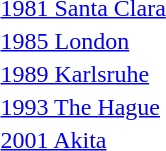<table>
<tr>
<td><a href='#'>1981 Santa Clara</a></td>
<td></td>
<td></td>
<td></td>
</tr>
<tr>
<td><a href='#'>1985 London</a></td>
<td></td>
<td></td>
<td></td>
</tr>
<tr>
<td><a href='#'>1989 Karlsruhe</a></td>
<td></td>
<td></td>
<td></td>
</tr>
<tr>
<td><a href='#'>1993 The Hague</a></td>
<td></td>
<td></td>
<td></td>
</tr>
<tr>
<td><a href='#'>2001 Akita</a></td>
<td></td>
<td></td>
<td></td>
</tr>
</table>
